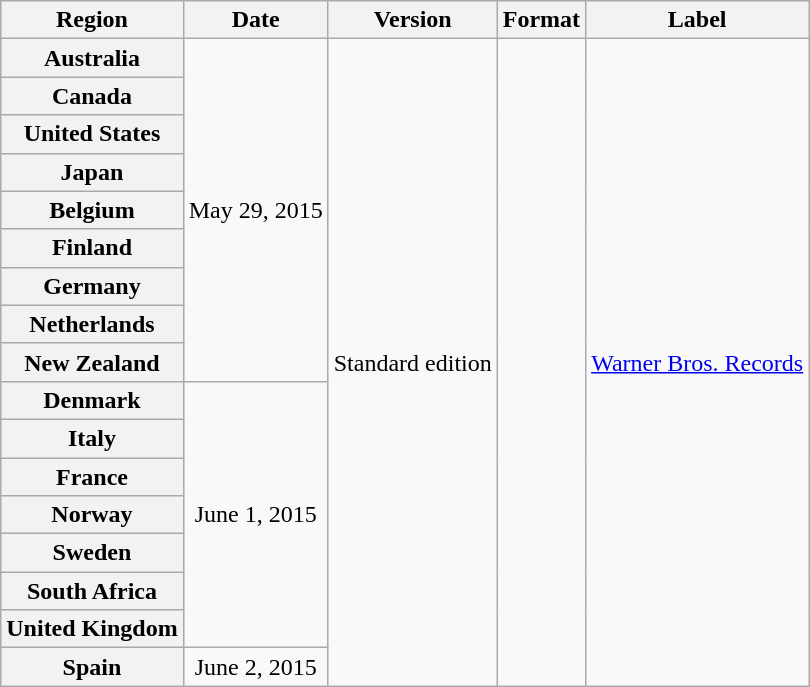<table class="wikitable plainrowheaders sortable" style="text-align:center;">
<tr>
<th scope="column">Region</th>
<th>Date</th>
<th>Version</th>
<th>Format</th>
<th>Label</th>
</tr>
<tr>
<th scope="row">Australia</th>
<td rowspan="9">May 29, 2015</td>
<td rowspan="17">Standard edition</td>
<td rowspan="17"></td>
<td rowspan="20"><a href='#'>Warner Bros. Records</a></td>
</tr>
<tr>
<th scope="row">Canada</th>
</tr>
<tr>
<th scope="row">United States</th>
</tr>
<tr>
<th scope="row">Japan</th>
</tr>
<tr>
<th scope="row">Belgium</th>
</tr>
<tr>
<th scope="row">Finland</th>
</tr>
<tr>
<th scope="row">Germany</th>
</tr>
<tr>
<th scope="row">Netherlands</th>
</tr>
<tr>
<th scope="row">New Zealand</th>
</tr>
<tr>
<th scope="row">Denmark</th>
<td rowspan="7">June 1, 2015</td>
</tr>
<tr>
<th scope="row">Italy</th>
</tr>
<tr>
<th scope="row">France</th>
</tr>
<tr>
<th scope="row">Norway</th>
</tr>
<tr>
<th scope="row">Sweden</th>
</tr>
<tr>
<th scope="row">South Africa</th>
</tr>
<tr>
<th scope="row">United Kingdom</th>
</tr>
<tr>
<th scope="row">Spain</th>
<td rowspan="4">June 2, 2015</td>
</tr>
</table>
